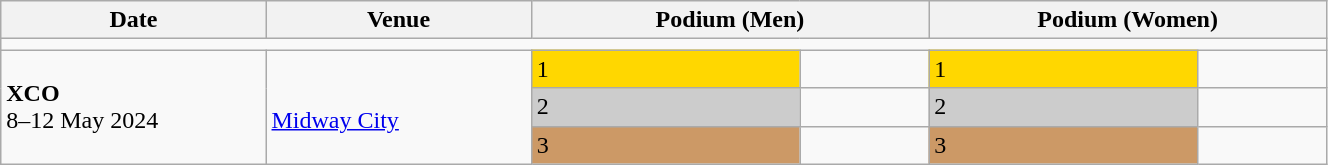<table class="wikitable" width=70%>
<tr>
<th>Date</th>
<th width=20%>Venue</th>
<th colspan=2 width=30%>Podium (Men)</th>
<th colspan=2 width=30%>Podium (Women)</th>
</tr>
<tr>
<td colspan=6></td>
</tr>
<tr>
<td rowspan=3><strong>XCO</strong> <br> 8–12 May 2024</td>
<td rowspan=3><br><a href='#'>Midway City</a></td>
<td bgcolor=FFD700>1</td>
<td></td>
<td bgcolor=FFD700>1</td>
<td></td>
</tr>
<tr>
<td bgcolor=CCCCCC>2</td>
<td></td>
<td bgcolor=CCCCCC>2</td>
<td></td>
</tr>
<tr>
<td bgcolor=CC9966>3</td>
<td></td>
<td bgcolor=CC9966>3</td>
<td></td>
</tr>
</table>
